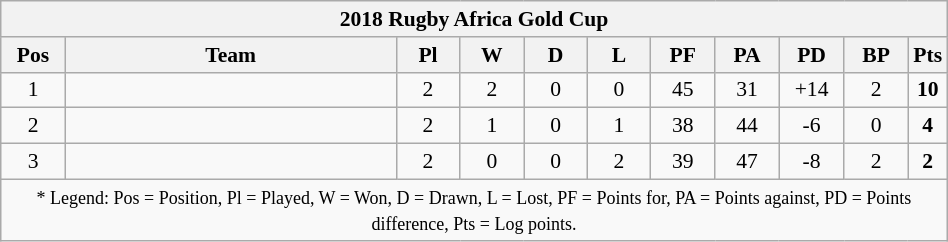<table class="wikitable" style="text-align:center; font-size:90%; width:50%;">
<tr>
<th colspan="100" cellpadding="0" cellspacing="0"><strong>2018 Rugby Africa Gold Cup</strong></th>
</tr>
<tr>
<th style="width:7%;">Pos</th>
<th style="width:37%;">Team</th>
<th style="width:7%;">Pl</th>
<th style="width:7%;">W</th>
<th style="width:7%;">D</th>
<th style="width:7%;">L</th>
<th style="width:7%;">PF</th>
<th style="width:7%;">PA</th>
<th style="width:7%;">PD</th>
<th style="width:7%;">BP</th>
<th style="width:7%;">Pts<br></th>
</tr>
<tr>
<td>1</td>
<td align=left></td>
<td>2</td>
<td>2</td>
<td>0</td>
<td>0</td>
<td>45</td>
<td>31</td>
<td>+14</td>
<td>2</td>
<td><strong>10</strong></td>
</tr>
<tr>
<td>2</td>
<td align=left></td>
<td>2</td>
<td>1</td>
<td>0</td>
<td>1</td>
<td>38</td>
<td>44</td>
<td>-6</td>
<td>0</td>
<td><strong>4</strong></td>
</tr>
<tr>
<td>3</td>
<td align=left></td>
<td>2</td>
<td>0</td>
<td>0</td>
<td>2</td>
<td>39</td>
<td>47</td>
<td>-8</td>
<td>2</td>
<td><strong>2</strong></td>
</tr>
<tr>
<td style="border:0px" colspan="100"><small>* Legend: Pos = Position, Pl = Played, W = Won, D = Drawn, L = Lost, PF = Points for, PA = Points against, PD = Points difference, Pts = Log points.</small></td>
</tr>
</table>
